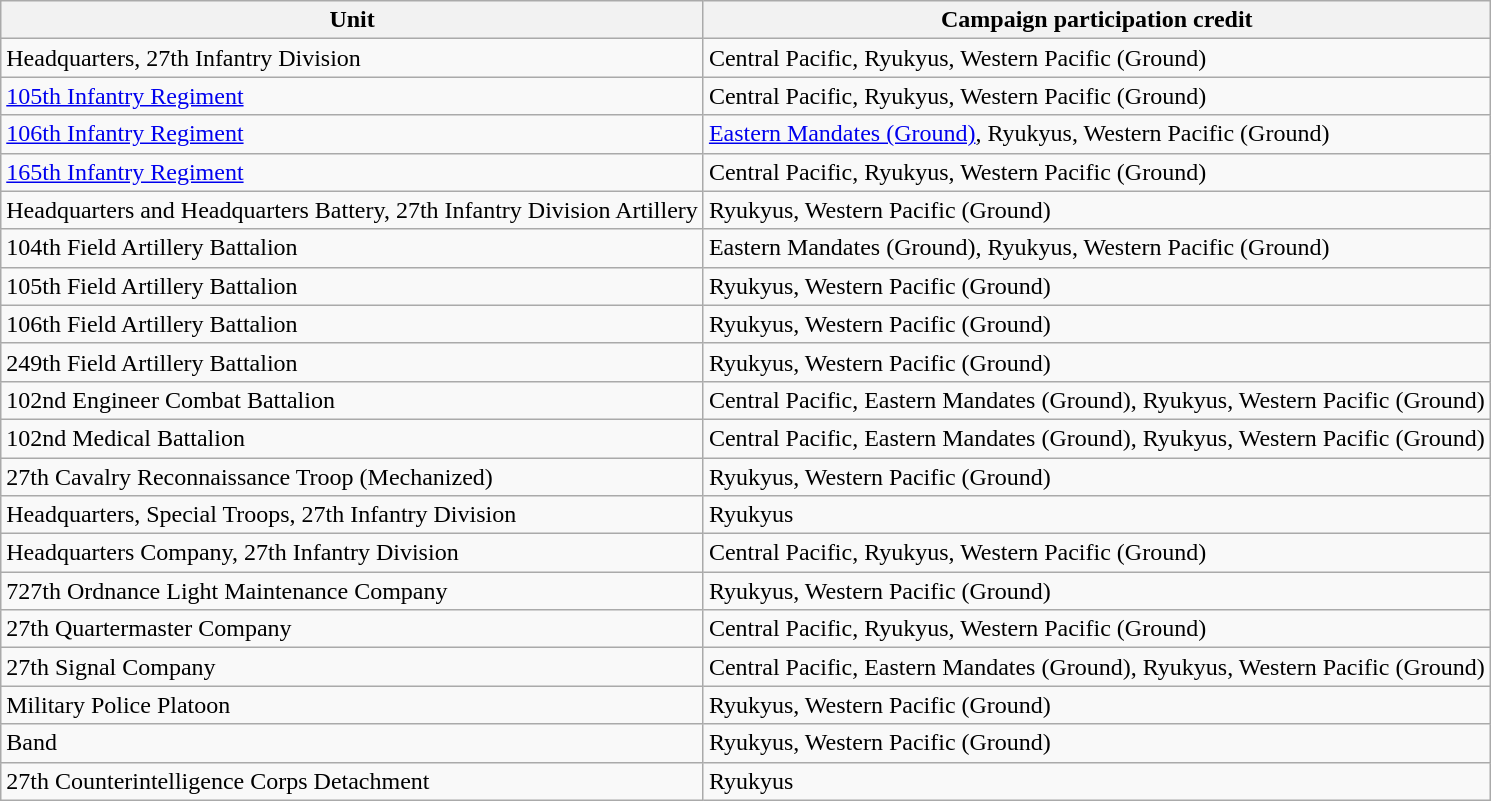<table class="wikitable">
<tr>
<th>Unit</th>
<th>Campaign participation credit</th>
</tr>
<tr>
<td>Headquarters, 27th Infantry Division</td>
<td>Central Pacific, Ryukyus, Western Pacific (Ground)</td>
</tr>
<tr>
<td><a href='#'>105th Infantry Regiment</a></td>
<td>Central Pacific, Ryukyus, Western Pacific (Ground)</td>
</tr>
<tr>
<td><a href='#'>106th Infantry Regiment</a></td>
<td><a href='#'>Eastern Mandates (Ground)</a>, Ryukyus, Western Pacific (Ground)</td>
</tr>
<tr>
<td><a href='#'>165th Infantry Regiment</a></td>
<td>Central Pacific, Ryukyus, Western Pacific (Ground)</td>
</tr>
<tr>
<td>Headquarters and Headquarters Battery, 27th Infantry Division Artillery</td>
<td>Ryukyus, Western Pacific (Ground)</td>
</tr>
<tr>
<td>104th Field Artillery Battalion</td>
<td>Eastern Mandates (Ground), Ryukyus, Western Pacific (Ground)</td>
</tr>
<tr>
<td>105th Field Artillery Battalion</td>
<td>Ryukyus, Western Pacific (Ground)</td>
</tr>
<tr>
<td>106th Field Artillery Battalion</td>
<td>Ryukyus, Western Pacific (Ground)</td>
</tr>
<tr>
<td>249th Field Artillery Battalion</td>
<td>Ryukyus, Western Pacific (Ground)</td>
</tr>
<tr>
<td>102nd Engineer Combat Battalion</td>
<td>Central Pacific, Eastern Mandates (Ground), Ryukyus, Western Pacific (Ground)</td>
</tr>
<tr>
<td>102nd Medical Battalion</td>
<td>Central Pacific, Eastern Mandates (Ground), Ryukyus, Western Pacific (Ground)</td>
</tr>
<tr>
<td>27th Cavalry Reconnaissance Troop (Mechanized)</td>
<td>Ryukyus, Western Pacific (Ground)</td>
</tr>
<tr>
<td>Headquarters, Special Troops, 27th Infantry Division</td>
<td>Ryukyus</td>
</tr>
<tr>
<td>Headquarters Company, 27th Infantry Division</td>
<td>Central Pacific, Ryukyus, Western Pacific (Ground)</td>
</tr>
<tr>
<td>727th Ordnance Light Maintenance Company</td>
<td>Ryukyus, Western Pacific (Ground)</td>
</tr>
<tr>
<td>27th Quartermaster Company</td>
<td>Central Pacific, Ryukyus, Western Pacific (Ground)</td>
</tr>
<tr>
<td>27th Signal Company</td>
<td>Central Pacific, Eastern Mandates (Ground), Ryukyus, Western Pacific (Ground)</td>
</tr>
<tr>
<td>Military Police Platoon</td>
<td>Ryukyus, Western Pacific (Ground)</td>
</tr>
<tr>
<td>Band</td>
<td>Ryukyus, Western Pacific (Ground)</td>
</tr>
<tr>
<td>27th Counterintelligence Corps Detachment</td>
<td>Ryukyus</td>
</tr>
</table>
